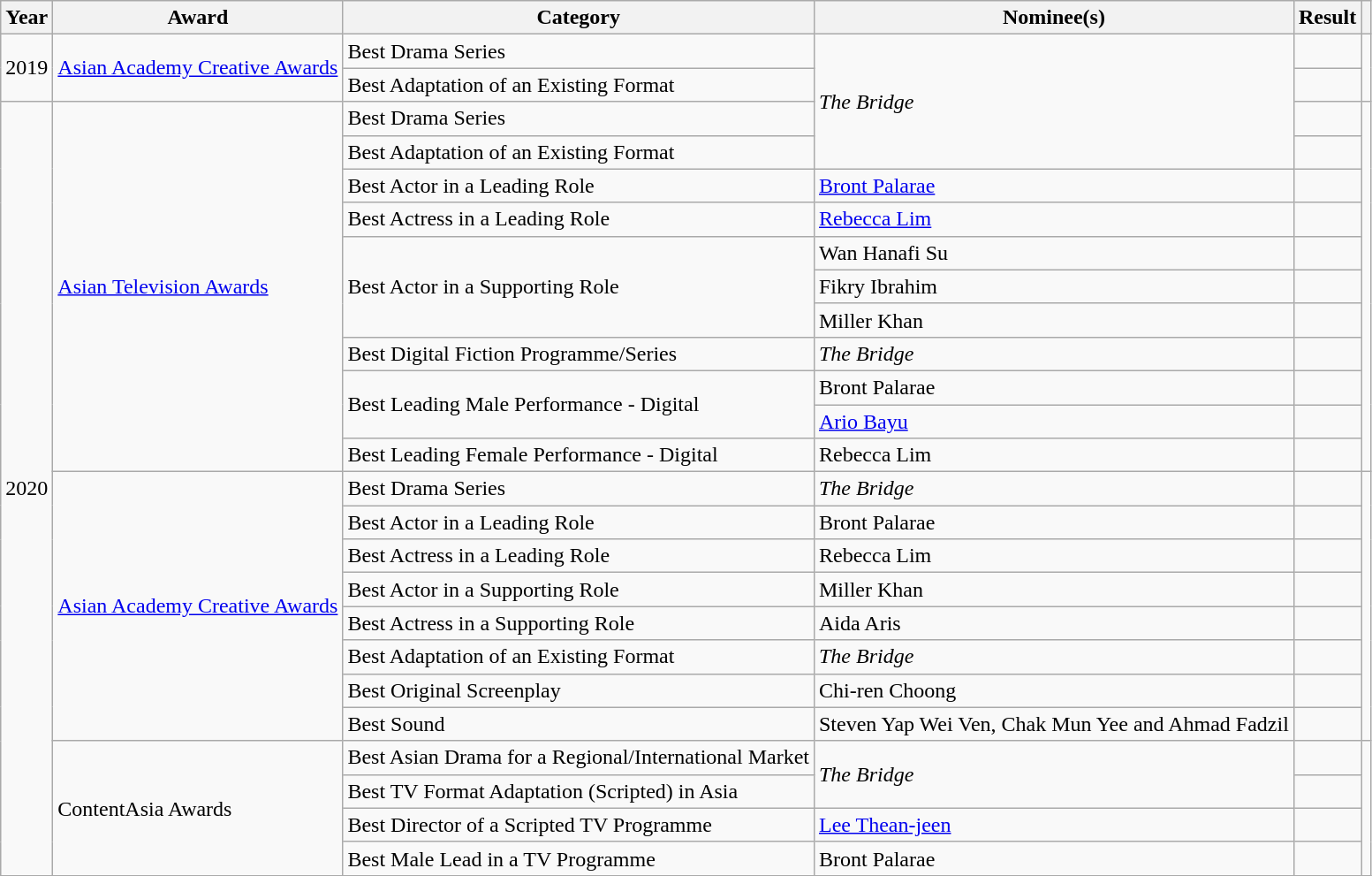<table class="wikitable sortable">
<tr>
<th>Year</th>
<th>Award</th>
<th>Category</th>
<th>Nominee(s)</th>
<th>Result</th>
<th></th>
</tr>
<tr>
<td rowspan="2" style="text-align:center;">2019</td>
<td rowspan="2"><a href='#'>Asian Academy Creative Awards</a></td>
<td>Best Drama Series</td>
<td rowspan="4"><em>The Bridge</em></td>
<td></td>
<td rowspan="2" style="text-align:center;"></td>
</tr>
<tr>
<td>Best Adaptation of an Existing Format</td>
<td></td>
</tr>
<tr>
<td rowspan="23" style="text-align:center;">2020</td>
<td rowspan="11"><a href='#'>Asian Television Awards</a></td>
<td>Best Drama Series</td>
<td></td>
<td rowspan="11" style="text-align:center;"></td>
</tr>
<tr>
<td>Best Adaptation of an Existing Format</td>
<td></td>
</tr>
<tr>
<td>Best Actor in a Leading Role</td>
<td><a href='#'>Bront Palarae</a></td>
<td></td>
</tr>
<tr>
<td>Best Actress in a Leading Role</td>
<td><a href='#'>Rebecca Lim</a></td>
<td></td>
</tr>
<tr>
<td rowspan="3">Best Actor in a Supporting Role</td>
<td>Wan Hanafi Su</td>
<td></td>
</tr>
<tr>
<td>Fikry Ibrahim</td>
<td></td>
</tr>
<tr>
<td>Miller Khan</td>
<td></td>
</tr>
<tr>
<td>Best Digital Fiction Programme/Series</td>
<td><em>The Bridge</em></td>
<td></td>
</tr>
<tr>
<td rowspan="2">Best Leading Male Performance - Digital</td>
<td>Bront Palarae</td>
<td></td>
</tr>
<tr>
<td><a href='#'>Ario Bayu</a></td>
<td></td>
</tr>
<tr>
<td>Best Leading Female Performance - Digital</td>
<td>Rebecca Lim</td>
<td></td>
</tr>
<tr>
<td rowspan="8"><a href='#'>Asian Academy Creative Awards</a></td>
<td>Best Drama Series</td>
<td><em>The Bridge</em></td>
<td></td>
<td rowspan="8" style="text-align:center;"></td>
</tr>
<tr>
<td>Best Actor in a Leading Role</td>
<td>Bront Palarae</td>
<td></td>
</tr>
<tr>
<td>Best Actress in a Leading Role</td>
<td>Rebecca Lim</td>
<td></td>
</tr>
<tr>
<td>Best Actor in a Supporting Role</td>
<td>Miller Khan</td>
<td></td>
</tr>
<tr>
<td>Best Actress in a Supporting Role</td>
<td>Aida Aris</td>
<td></td>
</tr>
<tr>
<td>Best Adaptation of an Existing Format</td>
<td><em>The Bridge</em></td>
<td></td>
</tr>
<tr>
<td>Best Original Screenplay</td>
<td>Chi-ren Choong</td>
<td></td>
</tr>
<tr>
<td>Best Sound</td>
<td>Steven Yap Wei Ven, Chak Mun Yee and Ahmad Fadzil</td>
<td></td>
</tr>
<tr>
<td rowspan="4">ContentAsia Awards</td>
<td>Best Asian Drama for a Regional/International Market</td>
<td rowspan="2"><em>The Bridge</em></td>
<td></td>
<td rowspan="4" style="text-align:center;"></td>
</tr>
<tr>
<td>Best TV Format Adaptation (Scripted) in Asia</td>
<td></td>
</tr>
<tr>
<td>Best Director of a Scripted TV Programme</td>
<td><a href='#'>Lee Thean-jeen</a></td>
<td></td>
</tr>
<tr>
<td>Best Male Lead in a TV Programme</td>
<td>Bront Palarae</td>
<td></td>
</tr>
<tr>
</tr>
</table>
